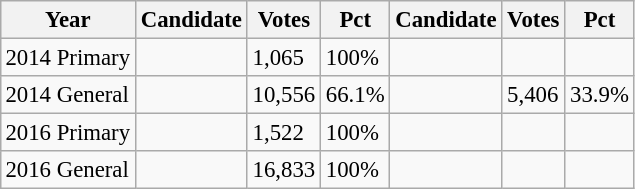<table class="wikitable" style="margin:0.5em ; font-size:95%">
<tr>
<th>Year</th>
<th>Candidate</th>
<th>Votes</th>
<th>Pct</th>
<th>Candidate</th>
<th>Votes</th>
<th>Pct</th>
</tr>
<tr>
<td>2014 Primary</td>
<td></td>
<td>1,065</td>
<td>100%</td>
<td></td>
<td></td>
<td></td>
</tr>
<tr>
<td>2014 General</td>
<td></td>
<td>10,556</td>
<td>66.1%</td>
<td></td>
<td>5,406</td>
<td>33.9%</td>
</tr>
<tr>
<td>2016 Primary</td>
<td></td>
<td>1,522</td>
<td>100%</td>
<td></td>
<td></td>
<td></td>
</tr>
<tr>
<td>2016 General</td>
<td></td>
<td>16,833</td>
<td>100%</td>
<td></td>
<td></td>
<td></td>
</tr>
</table>
